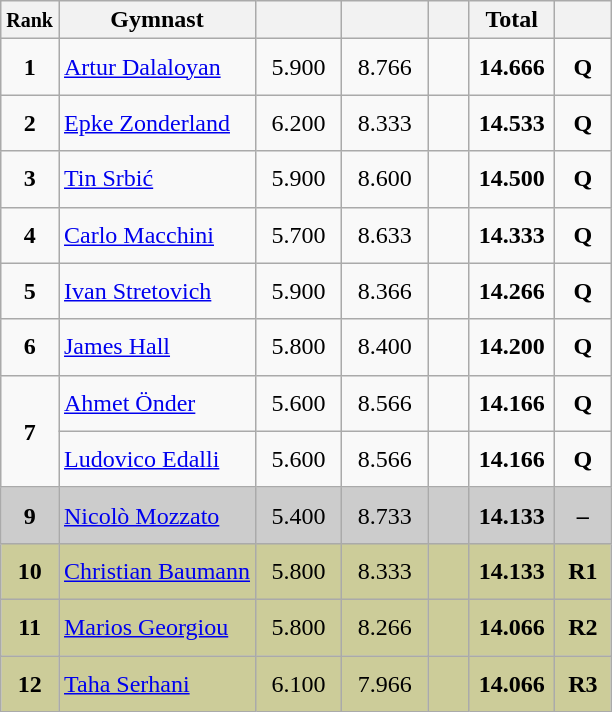<table style="text-align:center;" class="wikitable sortable">
<tr>
<th scope="col" style="width:15px;"><small>Rank</small></th>
<th scope="col" style="width:175;">Gymnast</th>
<th scope="col" style="width:50px;"><small></small></th>
<th scope="col" style="width:50px;"><small></small></th>
<th scope="col" style="width:20px;"><small></small></th>
<th scope="col" style="width:50px;">Total</th>
<th scope="col" style="width:30px;"><small></small></th>
</tr>
<tr>
<td scope="row" style="text-align:center"><strong>1</strong></td>
<td style="height:30px; text-align:left;"> <a href='#'>Artur Dalaloyan</a></td>
<td>5.900</td>
<td>8.766</td>
<td></td>
<td><strong>14.666</strong></td>
<td><strong>Q</strong></td>
</tr>
<tr>
<td scope="row" style="text-align:center"><strong>2</strong></td>
<td style="height:30px; text-align:left;"> <a href='#'>Epke Zonderland</a></td>
<td>6.200</td>
<td>8.333</td>
<td></td>
<td><strong>14.533</strong></td>
<td><strong>Q</strong></td>
</tr>
<tr>
<td scope="row" style="text-align:center"><strong>3</strong></td>
<td style="height:30px; text-align:left;"> <a href='#'>Tin Srbić</a></td>
<td>5.900</td>
<td>8.600</td>
<td></td>
<td><strong>14.500</strong></td>
<td><strong>Q</strong></td>
</tr>
<tr>
<td style="text-align:center"><strong>4</strong></td>
<td style="height:30px; text-align:left;"> <a href='#'>Carlo Macchini</a></td>
<td>5.700</td>
<td>8.633</td>
<td></td>
<td><strong>14.333</strong></td>
<td><strong>Q</strong></td>
</tr>
<tr>
<td style="text-align:center"><strong>5</strong></td>
<td style="height:30px; text-align:left;"> <a href='#'>Ivan Stretovich</a></td>
<td>5.900</td>
<td>8.366</td>
<td></td>
<td><strong>14.266</strong></td>
<td><strong>Q</strong></td>
</tr>
<tr>
<td scope="row" style="text-align:center"><strong>6</strong></td>
<td style="height:30px; text-align:left;"> <a href='#'>James Hall</a></td>
<td>5.800</td>
<td>8.400</td>
<td></td>
<td><strong>14.200</strong></td>
<td><strong>Q</strong></td>
</tr>
<tr>
<td rowspan=2 scope="row" style="text-align:center"><strong>7</strong></td>
<td style="height:30px; text-align:left;"> <a href='#'>Ahmet Önder</a></td>
<td>5.600</td>
<td>8.566</td>
<td></td>
<td><strong>14.166</strong></td>
<td><strong>Q</strong></td>
</tr>
<tr>
<td style="height:30px; text-align:left;"> <a href='#'>Ludovico Edalli</a></td>
<td>5.600</td>
<td>8.566</td>
<td></td>
<td><strong>14.166</strong></td>
<td><strong>Q</strong></td>
</tr>
<tr style="background:#cccccc;">
<td scope="row" style="text-align:center"><strong>9</strong></td>
<td style="height:30px; text-align:left;"> <a href='#'>Nicolò Mozzato</a></td>
<td>5.400</td>
<td>8.733</td>
<td></td>
<td><strong>14.133</strong></td>
<td><strong>–</strong></td>
</tr>
<tr style="background:#cccc99;">
<td scope="row" style="text-align:center"><strong>10</strong></td>
<td style="height:30px; text-align:left;"> <a href='#'>Christian Baumann</a></td>
<td>5.800</td>
<td>8.333</td>
<td></td>
<td><strong>14.133</strong></td>
<td><strong>R1</strong></td>
</tr>
<tr style="background:#cccc99;">
<td scope="row" style="text-align:center"><strong>11</strong></td>
<td style="height:30px; text-align:left;"> <a href='#'>Marios Georgiou</a></td>
<td>5.800</td>
<td>8.266</td>
<td></td>
<td><strong>14.066</strong></td>
<td><strong>R2</strong></td>
</tr>
<tr style="background:#cccc99;">
<td scope="row" style="text-align:center"><strong>12</strong></td>
<td style="height:30px; text-align:left;"> <a href='#'>Taha Serhani</a></td>
<td>6.100</td>
<td>7.966</td>
<td></td>
<td><strong>14.066</strong></td>
<td><strong>R3</strong></td>
</tr>
</table>
